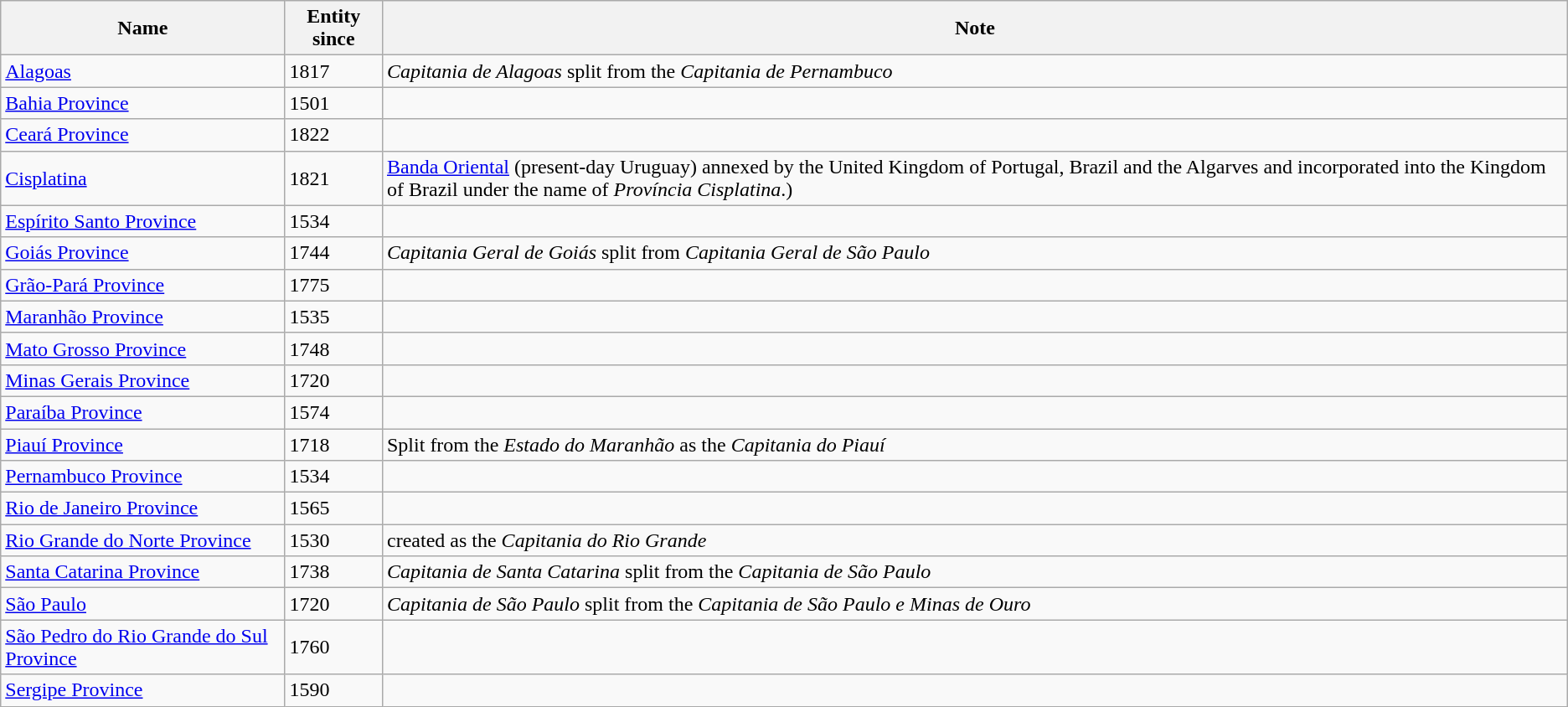<table class="wikitable sortable">
<tr>
<th>Name</th>
<th>Entity since</th>
<th>Note</th>
</tr>
<tr>
<td><a href='#'>Alagoas</a></td>
<td>1817</td>
<td><em>Capitania de Alagoas</em> split from the <em>Capitania de Pernambuco</em></td>
</tr>
<tr>
<td><a href='#'>Bahia Province</a></td>
<td>1501</td>
<td></td>
</tr>
<tr>
<td><a href='#'>Ceará Province</a></td>
<td>1822</td>
<td></td>
</tr>
<tr>
<td><a href='#'>Cisplatina</a></td>
<td>1821</td>
<td><a href='#'>Banda Oriental</a> (present-day Uruguay) annexed by the United Kingdom of Portugal, Brazil and the Algarves and incorporated into the Kingdom of Brazil under the name of <em>Província Cisplatina</em>.)</td>
</tr>
<tr>
<td><a href='#'>Espírito Santo Province</a></td>
<td>1534</td>
<td></td>
</tr>
<tr>
<td><a href='#'>Goiás Province</a></td>
<td>1744</td>
<td><em>Capitania Geral de Goiás</em> split from <em>Capitania Geral de São Paulo</em></td>
</tr>
<tr>
<td><a href='#'>Grão-Pará Province</a></td>
<td>1775</td>
<td></td>
</tr>
<tr>
<td><a href='#'>Maranhão Province</a></td>
<td>1535</td>
<td></td>
</tr>
<tr>
<td><a href='#'>Mato Grosso Province</a></td>
<td>1748</td>
<td></td>
</tr>
<tr>
<td><a href='#'>Minas Gerais Province</a></td>
<td>1720</td>
<td></td>
</tr>
<tr>
<td><a href='#'>Paraíba Province</a></td>
<td>1574</td>
<td></td>
</tr>
<tr>
<td><a href='#'>Piauí Province</a></td>
<td>1718</td>
<td>Split from the <em>Estado do Maranhão</em> as the <em>Capitania do Piauí</em></td>
</tr>
<tr>
<td><a href='#'>Pernambuco Province</a></td>
<td>1534</td>
<td></td>
</tr>
<tr>
<td><a href='#'>Rio de Janeiro Province</a></td>
<td>1565</td>
<td></td>
</tr>
<tr>
<td><a href='#'>Rio Grande do Norte Province</a></td>
<td>1530</td>
<td>created as the <em>Capitania do Rio Grande</em></td>
</tr>
<tr>
<td><a href='#'>Santa Catarina Province</a></td>
<td>1738</td>
<td><em>Capitania de Santa Catarina</em> split from the <em>Capitania de São Paulo</em></td>
</tr>
<tr>
<td><a href='#'>São Paulo</a></td>
<td>1720</td>
<td><em>Capitania de São Paulo</em> split from the <em>Capitania de São Paulo e Minas de Ouro</em></td>
</tr>
<tr>
<td><a href='#'>São Pedro do Rio Grande do Sul Province</a></td>
<td>1760</td>
<td></td>
</tr>
<tr>
<td><a href='#'>Sergipe Province</a></td>
<td>1590</td>
<td></td>
</tr>
</table>
